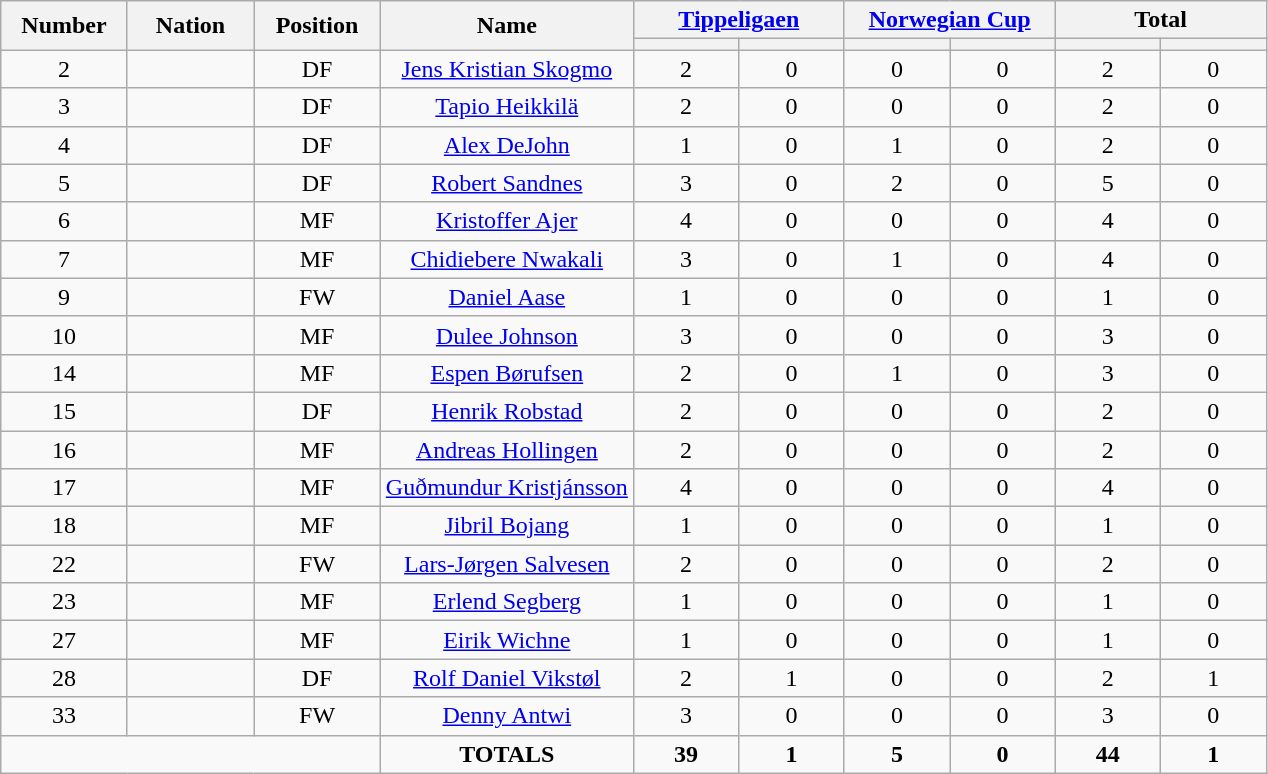<table class="wikitable" style="text-align: center;">
<tr>
<th rowspan="2" width="10%">Number</th>
<th rowspan="2" width="10%">Nation</th>
<th rowspan="2" width="10%">Position</th>
<th rowspan="2" width="20%">Name</th>
<th colspan="2"><a href='#'>Tippeligaen</a></th>
<th colspan="2"><a href='#'>Norwegian Cup</a></th>
<th colspan="2">Total</th>
</tr>
<tr>
<th width=60></th>
<th width=60></th>
<th width=60></th>
<th width=60></th>
<th width=60></th>
<th width=60></th>
</tr>
<tr>
<td>2</td>
<td></td>
<td>DF</td>
<td><a href='#'>Jens Kristian Skogmo</a></td>
<td>2</td>
<td>0</td>
<td>0</td>
<td>0</td>
<td>2</td>
<td>0</td>
</tr>
<tr>
<td>3</td>
<td></td>
<td>DF</td>
<td><a href='#'>Tapio Heikkilä</a></td>
<td>2</td>
<td>0</td>
<td>0</td>
<td>0</td>
<td>2</td>
<td>0</td>
</tr>
<tr>
<td>4</td>
<td></td>
<td>DF</td>
<td><a href='#'>Alex DeJohn</a></td>
<td>1</td>
<td>0</td>
<td>1</td>
<td>0</td>
<td>2</td>
<td>0</td>
</tr>
<tr>
<td>5</td>
<td></td>
<td>DF</td>
<td><a href='#'>Robert Sandnes</a></td>
<td>3</td>
<td>0</td>
<td>2</td>
<td>0</td>
<td>5</td>
<td>0</td>
</tr>
<tr>
<td>6</td>
<td></td>
<td>MF</td>
<td><a href='#'>Kristoffer Ajer</a></td>
<td>4</td>
<td>0</td>
<td>0</td>
<td>0</td>
<td>4</td>
<td>0</td>
</tr>
<tr>
<td>7</td>
<td></td>
<td>MF</td>
<td><a href='#'>Chidiebere Nwakali</a></td>
<td>3</td>
<td>0</td>
<td>1</td>
<td>0</td>
<td>4</td>
<td>0</td>
</tr>
<tr>
<td>9</td>
<td></td>
<td>FW</td>
<td><a href='#'>Daniel Aase</a></td>
<td>1</td>
<td>0</td>
<td>0</td>
<td>0</td>
<td>1</td>
<td>0</td>
</tr>
<tr>
<td>10</td>
<td></td>
<td>MF</td>
<td><a href='#'>Dulee Johnson</a></td>
<td>3</td>
<td>0</td>
<td>0</td>
<td>0</td>
<td>3</td>
<td>0</td>
</tr>
<tr>
<td>14</td>
<td></td>
<td>MF</td>
<td><a href='#'>Espen Børufsen</a></td>
<td>2</td>
<td>0</td>
<td>1</td>
<td>0</td>
<td>3</td>
<td>0</td>
</tr>
<tr>
<td>15</td>
<td></td>
<td>DF</td>
<td><a href='#'>Henrik Robstad</a></td>
<td>2</td>
<td>0</td>
<td>0</td>
<td>0</td>
<td>2</td>
<td>0</td>
</tr>
<tr>
<td>16</td>
<td></td>
<td>MF</td>
<td><a href='#'>Andreas Hollingen</a></td>
<td>2</td>
<td>0</td>
<td>0</td>
<td>0</td>
<td>2</td>
<td>0</td>
</tr>
<tr>
<td>17</td>
<td></td>
<td>MF</td>
<td><a href='#'>Guðmundur Kristjánsson</a></td>
<td>4</td>
<td>0</td>
<td>0</td>
<td>0</td>
<td>4</td>
<td>0</td>
</tr>
<tr>
<td>18</td>
<td></td>
<td>MF</td>
<td><a href='#'>Jibril Bojang</a></td>
<td>1</td>
<td>0</td>
<td>0</td>
<td>0</td>
<td>1</td>
<td>0</td>
</tr>
<tr>
<td>22</td>
<td></td>
<td>FW</td>
<td><a href='#'>Lars-Jørgen Salvesen</a></td>
<td>2</td>
<td>0</td>
<td>0</td>
<td>0</td>
<td>2</td>
<td>0</td>
</tr>
<tr>
<td>23</td>
<td></td>
<td>MF</td>
<td><a href='#'>Erlend Segberg</a></td>
<td>1</td>
<td>0</td>
<td>0</td>
<td>0</td>
<td>1</td>
<td>0</td>
</tr>
<tr>
<td>27</td>
<td></td>
<td>MF</td>
<td><a href='#'>Eirik Wichne</a></td>
<td>1</td>
<td>0</td>
<td>0</td>
<td>0</td>
<td>1</td>
<td>0</td>
</tr>
<tr>
<td>28</td>
<td></td>
<td>DF</td>
<td><a href='#'>Rolf Daniel Vikstøl</a></td>
<td>2</td>
<td>1</td>
<td>0</td>
<td>0</td>
<td>2</td>
<td>1</td>
</tr>
<tr>
<td>33</td>
<td></td>
<td>FW</td>
<td><a href='#'>Denny Antwi</a></td>
<td>3</td>
<td>0</td>
<td>0</td>
<td>0</td>
<td>3</td>
<td>0</td>
</tr>
<tr>
<td colspan="3"></td>
<td><strong>TOTALS</strong></td>
<td><strong>39</strong></td>
<td><strong>1</strong></td>
<td><strong>5</strong></td>
<td><strong>0</strong></td>
<td><strong>44</strong></td>
<td><strong>1</strong></td>
</tr>
</table>
